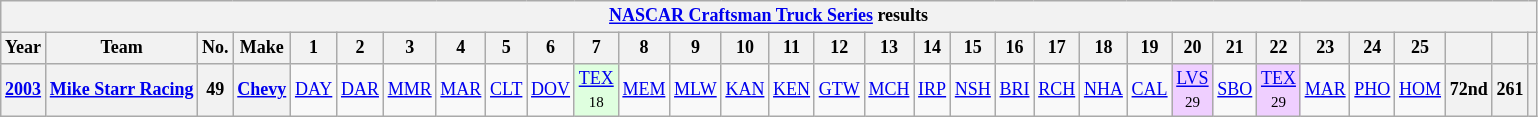<table class="wikitable" style="text-align:center; font-size:75%">
<tr>
<th colspan=45><a href='#'>NASCAR Craftsman Truck Series</a> results</th>
</tr>
<tr>
<th>Year</th>
<th>Team</th>
<th>No.</th>
<th>Make</th>
<th>1</th>
<th>2</th>
<th>3</th>
<th>4</th>
<th>5</th>
<th>6</th>
<th>7</th>
<th>8</th>
<th>9</th>
<th>10</th>
<th>11</th>
<th>12</th>
<th>13</th>
<th>14</th>
<th>15</th>
<th>16</th>
<th>17</th>
<th>18</th>
<th>19</th>
<th>20</th>
<th>21</th>
<th>22</th>
<th>23</th>
<th>24</th>
<th>25</th>
<th></th>
<th></th>
<th></th>
</tr>
<tr>
<th><a href='#'>2003</a></th>
<th><a href='#'>Mike Starr Racing</a></th>
<th>49</th>
<th><a href='#'>Chevy</a></th>
<td><a href='#'>DAY</a></td>
<td><a href='#'>DAR</a></td>
<td><a href='#'>MMR</a></td>
<td><a href='#'>MAR</a></td>
<td><a href='#'>CLT</a></td>
<td><a href='#'>DOV</a></td>
<td style="background:#DFFFDF;"><a href='#'>TEX</a><br><small>18</small></td>
<td><a href='#'>MEM</a></td>
<td><a href='#'>MLW</a></td>
<td><a href='#'>KAN</a></td>
<td><a href='#'>KEN</a></td>
<td><a href='#'>GTW</a></td>
<td><a href='#'>MCH</a></td>
<td><a href='#'>IRP</a></td>
<td><a href='#'>NSH</a></td>
<td><a href='#'>BRI</a></td>
<td><a href='#'>RCH</a></td>
<td><a href='#'>NHA</a></td>
<td><a href='#'>CAL</a></td>
<td style="background:#EFCFFF;"><a href='#'>LVS</a><br><small>29</small></td>
<td><a href='#'>SBO</a></td>
<td style="background:#EFCFFF;"><a href='#'>TEX</a><br><small>29</small></td>
<td><a href='#'>MAR</a></td>
<td><a href='#'>PHO</a></td>
<td><a href='#'>HOM</a></td>
<th>72nd</th>
<th>261</th>
<th></th>
</tr>
</table>
